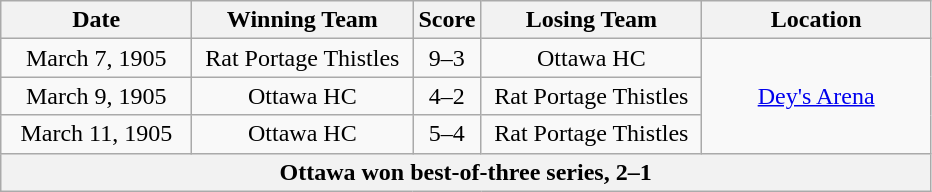<table class="wikitable" style="text-align:center">
<tr>
<th width="120">Date</th>
<th width="140">Winning Team</th>
<th width="5">Score</th>
<th width="140">Losing Team</th>
<th width="145">Location</th>
</tr>
<tr>
<td>March 7, 1905</td>
<td>Rat Portage Thistles</td>
<td align="center">9–3</td>
<td>Ottawa HC</td>
<td rowspan="3"><a href='#'>Dey's Arena</a></td>
</tr>
<tr>
<td>March 9, 1905</td>
<td>Ottawa HC</td>
<td align="center">4–2</td>
<td>Rat Portage Thistles</td>
</tr>
<tr>
<td>March 11, 1905</td>
<td>Ottawa HC</td>
<td align="center">5–4</td>
<td>Rat Portage Thistles</td>
</tr>
<tr>
<th colspan="5">Ottawa won best-of-three series, 2–1</th>
</tr>
</table>
